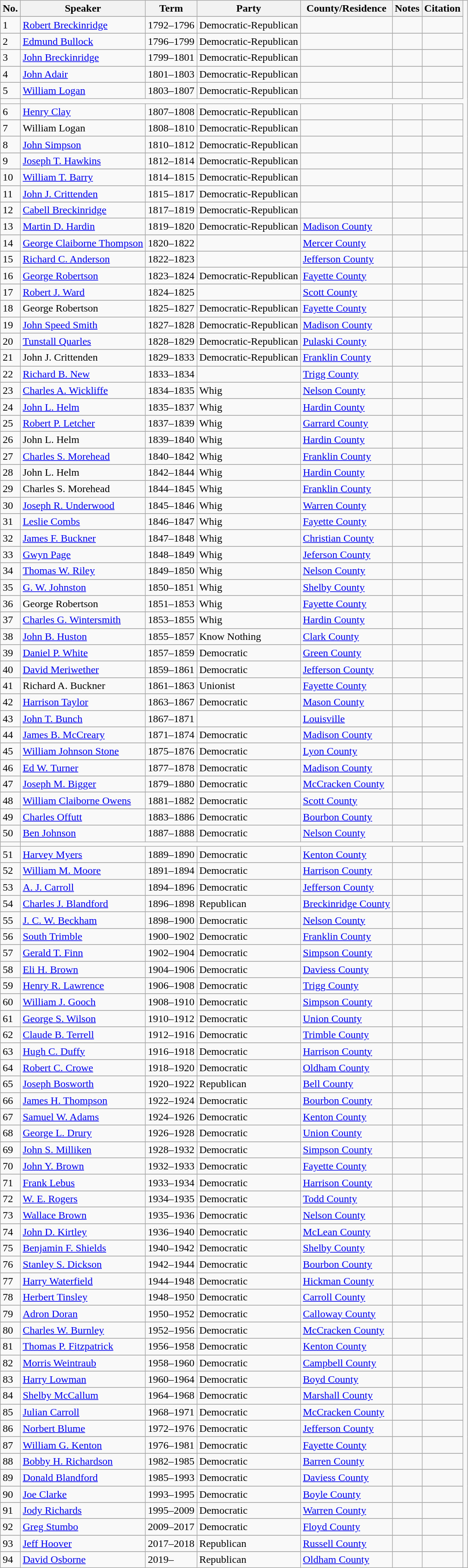<table class="wikitable sortable">
<tr>
<th>No.</th>
<th>Speaker</th>
<th>Term</th>
<th>Party</th>
<th>County/Residence</th>
<th>Notes</th>
<th>Citation</th>
</tr>
<tr>
</tr>
<tr>
<td>1</td>
<td><a href='#'>Robert Breckinridge</a></td>
<td>1792–1796</td>
<td>Democratic-Republican</td>
<td></td>
<td></td>
<td></td>
</tr>
<tr>
</tr>
<tr>
<td>2</td>
<td><a href='#'>Edmund Bullock</a></td>
<td>1796–1799</td>
<td>Democratic-Republican</td>
<td></td>
<td></td>
<td></td>
</tr>
<tr>
</tr>
<tr>
<td>3</td>
<td><a href='#'>John Breckinridge</a></td>
<td>1799–1801</td>
<td>Democratic-Republican</td>
<td></td>
<td></td>
<td></td>
</tr>
<tr>
</tr>
<tr>
<td>4</td>
<td><a href='#'>John Adair</a></td>
<td>1801–1803</td>
<td>Democratic-Republican</td>
<td></td>
<td></td>
<td></td>
</tr>
<tr>
</tr>
<tr>
<td>5</td>
<td><a href='#'>William Logan</a></td>
<td>1803–1807</td>
<td>Democratic-Republican</td>
<td></td>
<td></td>
<td></td>
</tr>
<tr>
<td></td>
</tr>
<tr>
<td>6</td>
<td><a href='#'>Henry Clay</a></td>
<td>1807–1808</td>
<td>Democratic-Republican</td>
<td></td>
<td></td>
<td></td>
</tr>
<tr>
</tr>
<tr>
<td>7</td>
<td>William Logan</td>
<td>1808–1810</td>
<td>Democratic-Republican</td>
<td></td>
<td></td>
<td></td>
</tr>
<tr>
</tr>
<tr>
<td>8</td>
<td><a href='#'>John Simpson</a></td>
<td>1810–1812</td>
<td>Democratic-Republican</td>
<td></td>
<td></td>
<td></td>
</tr>
<tr>
</tr>
<tr>
<td>9</td>
<td><a href='#'>Joseph T. Hawkins</a></td>
<td>1812–1814</td>
<td>Democratic-Republican</td>
<td></td>
<td></td>
<td></td>
</tr>
<tr>
</tr>
<tr>
<td>10</td>
<td><a href='#'>William T. Barry</a></td>
<td>1814–1815</td>
<td>Democratic-Republican</td>
<td></td>
<td></td>
<td></td>
</tr>
<tr>
</tr>
<tr>
<td>11</td>
<td><a href='#'>John J. Crittenden</a></td>
<td>1815–1817</td>
<td>Democratic-Republican</td>
<td></td>
<td></td>
<td></td>
</tr>
<tr>
</tr>
<tr>
<td>12</td>
<td><a href='#'>Cabell Breckinridge</a></td>
<td>1817–1819</td>
<td>Democratic-Republican</td>
<td></td>
<td></td>
<td></td>
</tr>
<tr>
</tr>
<tr>
<td>13</td>
<td><a href='#'>Martin D. Hardin</a></td>
<td>1819–1820</td>
<td>Democratic-Republican</td>
<td><a href='#'>Madison County</a></td>
<td></td>
<td></td>
</tr>
<tr>
</tr>
<tr>
<td>14</td>
<td><a href='#'>George Claiborne Thompson</a></td>
<td>1820–1822</td>
<td></td>
<td><a href='#'>Mercer County</a></td>
<td></td>
<td></td>
</tr>
<tr>
</tr>
<tr>
<td>15</td>
<td><a href='#'>Richard C. Anderson</a></td>
<td>1822–1823</td>
<td></td>
<td><a href='#'>Jefferson County</a></td>
<td></td>
<td></td>
<td></td>
</tr>
<tr>
</tr>
<tr>
<td>16</td>
<td><a href='#'>George Robertson</a></td>
<td>1823–1824</td>
<td>Democratic-Republican</td>
<td><a href='#'>Fayette County</a></td>
<td></td>
<td></td>
</tr>
<tr>
</tr>
<tr>
<td>17</td>
<td><a href='#'>Robert J. Ward</a></td>
<td>1824–1825</td>
<td></td>
<td><a href='#'>Scott County</a></td>
<td></td>
<td></td>
</tr>
<tr>
</tr>
<tr>
<td>18</td>
<td>George Robertson</td>
<td>1825–1827</td>
<td>Democratic-Republican</td>
<td><a href='#'>Fayette County</a></td>
<td></td>
<td></td>
</tr>
<tr>
</tr>
<tr>
<td>19</td>
<td><a href='#'>John Speed Smith</a></td>
<td>1827–1828</td>
<td>Democratic-Republican</td>
<td><a href='#'>Madison County</a></td>
<td></td>
<td></td>
</tr>
<tr>
</tr>
<tr>
<td>20</td>
<td><a href='#'>Tunstall Quarles</a></td>
<td>1828–1829</td>
<td>Democratic-Republican</td>
<td><a href='#'>Pulaski County</a></td>
<td></td>
<td></td>
</tr>
<tr>
</tr>
<tr>
<td>21</td>
<td>John J. Crittenden</td>
<td>1829–1833</td>
<td>Democratic-Republican</td>
<td><a href='#'>Franklin County</a></td>
<td></td>
<td></td>
</tr>
<tr>
</tr>
<tr>
<td>22</td>
<td><a href='#'>Richard B. New</a></td>
<td>1833–1834</td>
<td></td>
<td><a href='#'>Trigg County</a></td>
<td></td>
<td></td>
</tr>
<tr>
</tr>
<tr>
<td>23</td>
<td><a href='#'>Charles A. Wickliffe</a></td>
<td>1834–1835</td>
<td>Whig</td>
<td><a href='#'>Nelson County</a></td>
<td></td>
<td></td>
</tr>
<tr>
</tr>
<tr>
<td>24</td>
<td><a href='#'>John L. Helm</a></td>
<td>1835–1837</td>
<td>Whig</td>
<td><a href='#'>Hardin County</a></td>
<td></td>
<td></td>
</tr>
<tr>
</tr>
<tr>
<td>25</td>
<td><a href='#'>Robert P. Letcher</a></td>
<td>1837–1839</td>
<td>Whig</td>
<td><a href='#'>Garrard County</a></td>
<td></td>
<td></td>
</tr>
<tr>
</tr>
<tr>
<td>26</td>
<td>John L. Helm</td>
<td>1839–1840</td>
<td>Whig</td>
<td><a href='#'>Hardin County</a></td>
<td></td>
<td></td>
</tr>
<tr>
</tr>
<tr>
<td>27</td>
<td><a href='#'>Charles S. Morehead</a></td>
<td>1840–1842</td>
<td>Whig</td>
<td><a href='#'>Franklin County</a></td>
<td></td>
<td></td>
</tr>
<tr>
</tr>
<tr>
<td>28</td>
<td>John L. Helm</td>
<td>1842–1844</td>
<td>Whig</td>
<td><a href='#'>Hardin County</a></td>
<td></td>
<td></td>
</tr>
<tr>
</tr>
<tr>
<td>29</td>
<td>Charles S. Morehead</td>
<td>1844–1845</td>
<td>Whig</td>
<td><a href='#'>Franklin County</a></td>
<td></td>
<td></td>
</tr>
<tr>
</tr>
<tr>
<td>30</td>
<td><a href='#'>Joseph R. Underwood</a></td>
<td>1845–1846</td>
<td>Whig</td>
<td><a href='#'>Warren County</a></td>
<td></td>
<td></td>
</tr>
<tr>
</tr>
<tr>
<td>31</td>
<td><a href='#'>Leslie Combs</a></td>
<td>1846–1847</td>
<td>Whig</td>
<td><a href='#'>Fayette County</a></td>
<td></td>
<td></td>
</tr>
<tr>
</tr>
<tr>
<td>32</td>
<td><a href='#'>James F. Buckner</a></td>
<td>1847–1848</td>
<td>Whig</td>
<td><a href='#'>Christian County</a></td>
<td></td>
<td></td>
</tr>
<tr>
</tr>
<tr>
<td>33</td>
<td><a href='#'>Gwyn Page</a></td>
<td>1848–1849</td>
<td>Whig</td>
<td><a href='#'>Jeferson County</a></td>
<td></td>
<td></td>
</tr>
<tr>
</tr>
<tr>
<td>34</td>
<td><a href='#'>Thomas W. Riley</a></td>
<td>1849–1850</td>
<td>Whig</td>
<td><a href='#'>Nelson County</a></td>
<td></td>
<td></td>
</tr>
<tr>
</tr>
<tr>
<td>35</td>
<td><a href='#'>G. W. Johnston</a></td>
<td>1850–1851</td>
<td>Whig</td>
<td><a href='#'>Shelby County</a></td>
<td></td>
<td></td>
</tr>
<tr>
</tr>
<tr>
<td>36</td>
<td>George Robertson</td>
<td>1851–1853</td>
<td>Whig</td>
<td><a href='#'>Fayette County</a></td>
<td></td>
<td></td>
</tr>
<tr>
</tr>
<tr>
<td>37</td>
<td><a href='#'>Charles G. Wintersmith</a></td>
<td>1853–1855</td>
<td>Whig</td>
<td><a href='#'>Hardin County</a></td>
<td></td>
<td></td>
</tr>
<tr>
</tr>
<tr>
<td>38</td>
<td><a href='#'>John B. Huston</a></td>
<td>1855–1857</td>
<td>Know Nothing</td>
<td><a href='#'>Clark County</a></td>
<td></td>
<td></td>
</tr>
<tr>
</tr>
<tr>
<td>39</td>
<td><a href='#'>Daniel P. White</a></td>
<td>1857–1859</td>
<td>Democratic</td>
<td><a href='#'>Green County</a></td>
<td></td>
<td></td>
</tr>
<tr>
</tr>
<tr>
<td>40</td>
<td><a href='#'>David Meriwether</a></td>
<td>1859–1861</td>
<td>Democratic</td>
<td><a href='#'>Jefferson County</a></td>
<td></td>
<td></td>
</tr>
<tr>
</tr>
<tr>
<td>41</td>
<td>Richard A. Buckner</td>
<td>1861–1863</td>
<td>Unionist</td>
<td><a href='#'>Fayette County</a></td>
<td></td>
<td></td>
</tr>
<tr>
</tr>
<tr>
<td>42</td>
<td><a href='#'>Harrison Taylor</a></td>
<td>1863–1867</td>
<td>Democratic</td>
<td><a href='#'>Mason County</a></td>
<td></td>
<td></td>
</tr>
<tr>
</tr>
<tr>
<td>43</td>
<td><a href='#'>John T. Bunch</a></td>
<td>1867–1871</td>
<td></td>
<td><a href='#'>Louisville</a></td>
<td></td>
<td></td>
</tr>
<tr>
</tr>
<tr>
<td>44</td>
<td><a href='#'>James B. McCreary</a></td>
<td>1871–1874</td>
<td>Democratic</td>
<td><a href='#'>Madison County</a></td>
<td></td>
<td></td>
</tr>
<tr>
</tr>
<tr>
<td>45</td>
<td><a href='#'>William Johnson Stone</a></td>
<td>1875–1876</td>
<td>Democratic</td>
<td><a href='#'>Lyon County</a></td>
<td></td>
<td></td>
</tr>
<tr>
</tr>
<tr>
<td>46</td>
<td><a href='#'>Ed W. Turner</a></td>
<td>1877–1878</td>
<td>Democratic</td>
<td><a href='#'>Madison County</a></td>
<td></td>
<td></td>
</tr>
<tr>
</tr>
<tr>
<td>47</td>
<td><a href='#'>Joseph M. Bigger</a></td>
<td>1879–1880</td>
<td>Democratic</td>
<td><a href='#'>McCracken County</a></td>
<td></td>
<td></td>
</tr>
<tr>
</tr>
<tr>
<td>48</td>
<td><a href='#'>William Claiborne Owens</a></td>
<td>1881–1882</td>
<td>Democratic</td>
<td><a href='#'>Scott County</a></td>
<td></td>
<td></td>
</tr>
<tr>
</tr>
<tr>
<td>49</td>
<td><a href='#'>Charles Offutt</a></td>
<td>1883–1886</td>
<td>Democratic</td>
<td><a href='#'>Bourbon County</a></td>
<td></td>
<td></td>
</tr>
<tr>
</tr>
<tr>
<td>50</td>
<td><a href='#'>Ben Johnson</a></td>
<td>1887–1888</td>
<td>Democratic</td>
<td><a href='#'>Nelson County</a></td>
<td></td>
<td></td>
</tr>
<tr>
<td></td>
</tr>
<tr>
<td>51</td>
<td><a href='#'>Harvey Myers</a></td>
<td>1889–1890</td>
<td>Democratic</td>
<td><a href='#'>Kenton County</a></td>
<td></td>
<td></td>
</tr>
<tr>
</tr>
<tr>
<td>52</td>
<td><a href='#'>William M. Moore</a></td>
<td>1891–1894</td>
<td>Democratic</td>
<td><a href='#'>Harrison County</a></td>
<td></td>
<td></td>
</tr>
<tr>
</tr>
<tr>
<td>53</td>
<td><a href='#'>A. J. Carroll</a></td>
<td>1894–1896</td>
<td>Democratic</td>
<td><a href='#'>Jefferson County</a></td>
<td></td>
<td></td>
</tr>
<tr>
</tr>
<tr>
<td>54</td>
<td><a href='#'>Charles J. Blandford</a></td>
<td>1896–1898</td>
<td>Republican</td>
<td><a href='#'>Breckinridge County</a></td>
<td></td>
<td></td>
</tr>
<tr>
</tr>
<tr>
<td>55</td>
<td><a href='#'>J. C. W. Beckham</a></td>
<td>1898–1900</td>
<td>Democratic</td>
<td><a href='#'>Nelson County</a></td>
<td></td>
<td></td>
</tr>
<tr>
</tr>
<tr>
<td>56</td>
<td><a href='#'>South Trimble</a></td>
<td>1900–1902</td>
<td>Democratic</td>
<td><a href='#'>Franklin County</a></td>
<td></td>
<td></td>
</tr>
<tr>
</tr>
<tr>
<td>57</td>
<td><a href='#'>Gerald T. Finn</a></td>
<td>1902–1904</td>
<td>Democratic</td>
<td><a href='#'>Simpson County</a></td>
<td></td>
<td></td>
</tr>
<tr>
</tr>
<tr>
<td>58</td>
<td><a href='#'>Eli H. Brown</a></td>
<td>1904–1906</td>
<td>Democratic</td>
<td><a href='#'>Daviess County</a></td>
<td></td>
<td></td>
</tr>
<tr>
</tr>
<tr>
<td>59</td>
<td><a href='#'>Henry R. Lawrence</a></td>
<td>1906–1908</td>
<td>Democratic</td>
<td><a href='#'>Trigg County</a></td>
<td></td>
<td></td>
</tr>
<tr>
</tr>
<tr>
<td>60</td>
<td><a href='#'>William J. Gooch</a></td>
<td>1908–1910</td>
<td>Democratic</td>
<td><a href='#'>Simpson County</a></td>
<td></td>
<td></td>
</tr>
<tr>
</tr>
<tr>
<td>61</td>
<td><a href='#'>George S. Wilson</a></td>
<td>1910–1912</td>
<td>Democratic</td>
<td><a href='#'>Union County</a></td>
<td></td>
<td></td>
</tr>
<tr>
</tr>
<tr>
<td>62</td>
<td><a href='#'>Claude B. Terrell</a></td>
<td>1912–1916</td>
<td>Democratic</td>
<td><a href='#'>Trimble County</a></td>
<td></td>
<td></td>
</tr>
<tr>
</tr>
<tr>
<td>63</td>
<td><a href='#'>Hugh C. Duffy</a></td>
<td>1916–1918</td>
<td>Democratic</td>
<td><a href='#'>Harrison County</a></td>
<td></td>
<td></td>
</tr>
<tr>
</tr>
<tr>
<td>64</td>
<td><a href='#'>Robert C. Crowe</a></td>
<td>1918–1920</td>
<td>Democratic</td>
<td><a href='#'>Oldham County</a></td>
<td></td>
<td></td>
</tr>
<tr>
</tr>
<tr>
<td>65</td>
<td><a href='#'>Joseph Bosworth</a></td>
<td>1920–1922</td>
<td>Republican</td>
<td><a href='#'>Bell County</a></td>
<td></td>
<td></td>
</tr>
<tr>
</tr>
<tr>
<td>66</td>
<td><a href='#'>James H. Thompson</a></td>
<td>1922–1924</td>
<td>Democratic</td>
<td><a href='#'>Bourbon County</a></td>
<td></td>
<td></td>
</tr>
<tr>
</tr>
<tr>
<td>67</td>
<td><a href='#'>Samuel W. Adams</a></td>
<td>1924–1926</td>
<td>Democratic</td>
<td><a href='#'>Kenton County</a></td>
<td></td>
<td></td>
</tr>
<tr>
</tr>
<tr>
<td>68</td>
<td><a href='#'>George L. Drury</a></td>
<td>1926–1928</td>
<td>Democratic</td>
<td><a href='#'>Union County</a></td>
<td></td>
<td></td>
</tr>
<tr>
</tr>
<tr>
<td>69</td>
<td><a href='#'>John S. Milliken</a></td>
<td>1928–1932</td>
<td>Democratic</td>
<td><a href='#'>Simpson County</a></td>
<td></td>
<td></td>
</tr>
<tr>
</tr>
<tr>
<td>70</td>
<td><a href='#'>John Y. Brown</a></td>
<td>1932–1933</td>
<td>Democratic</td>
<td><a href='#'>Fayette County</a></td>
<td></td>
<td></td>
</tr>
<tr>
</tr>
<tr>
<td>71</td>
<td><a href='#'>Frank Lebus</a></td>
<td>1933–1934</td>
<td>Democratic</td>
<td><a href='#'>Harrison County</a></td>
<td></td>
<td></td>
</tr>
<tr>
</tr>
<tr>
<td>72</td>
<td><a href='#'>W. E. Rogers</a></td>
<td>1934–1935</td>
<td>Democratic</td>
<td><a href='#'>Todd County</a></td>
<td></td>
<td></td>
</tr>
<tr>
</tr>
<tr>
<td>73</td>
<td><a href='#'>Wallace Brown</a></td>
<td>1935–1936</td>
<td>Democratic</td>
<td><a href='#'>Nelson County</a></td>
<td></td>
<td></td>
</tr>
<tr>
</tr>
<tr>
<td>74</td>
<td><a href='#'>John D. Kirtley</a></td>
<td>1936–1940</td>
<td>Democratic</td>
<td><a href='#'>McLean County</a></td>
<td></td>
<td></td>
</tr>
<tr>
</tr>
<tr>
<td>75</td>
<td><a href='#'>Benjamin F. Shields</a></td>
<td>1940–1942</td>
<td>Democratic</td>
<td><a href='#'>Shelby County</a></td>
<td></td>
<td></td>
</tr>
<tr>
</tr>
<tr>
<td>76</td>
<td><a href='#'>Stanley S. Dickson</a></td>
<td>1942–1944</td>
<td>Democratic</td>
<td><a href='#'>Bourbon County</a></td>
<td></td>
<td></td>
</tr>
<tr>
</tr>
<tr>
<td>77</td>
<td><a href='#'>Harry Waterfield</a></td>
<td>1944–1948</td>
<td>Democratic</td>
<td><a href='#'>Hickman County</a></td>
<td></td>
<td></td>
</tr>
<tr>
</tr>
<tr>
<td>78</td>
<td><a href='#'>Herbert Tinsley</a></td>
<td>1948–1950</td>
<td>Democratic</td>
<td><a href='#'>Carroll County</a></td>
<td></td>
<td></td>
</tr>
<tr>
</tr>
<tr>
<td>79</td>
<td><a href='#'>Adron Doran</a></td>
<td>1950–1952</td>
<td>Democratic</td>
<td><a href='#'>Calloway County</a></td>
<td></td>
<td></td>
</tr>
<tr>
</tr>
<tr>
<td>80</td>
<td><a href='#'>Charles W. Burnley</a></td>
<td>1952–1956</td>
<td>Democratic</td>
<td><a href='#'>McCracken County</a></td>
<td></td>
<td></td>
</tr>
<tr>
</tr>
<tr>
<td>81</td>
<td><a href='#'>Thomas P. Fitzpatrick</a></td>
<td>1956–1958</td>
<td>Democratic</td>
<td><a href='#'>Kenton County</a></td>
<td></td>
<td></td>
</tr>
<tr>
</tr>
<tr>
<td>82</td>
<td><a href='#'>Morris Weintraub</a></td>
<td>1958–1960</td>
<td>Democratic</td>
<td><a href='#'>Campbell County</a></td>
<td></td>
<td></td>
</tr>
<tr>
</tr>
<tr>
<td>83</td>
<td><a href='#'>Harry Lowman</a></td>
<td>1960–1964</td>
<td>Democratic</td>
<td><a href='#'>Boyd County</a></td>
<td></td>
<td></td>
</tr>
<tr>
</tr>
<tr>
<td>84</td>
<td><a href='#'>Shelby McCallum</a></td>
<td>1964–1968</td>
<td>Democratic</td>
<td><a href='#'>Marshall County</a></td>
<td></td>
<td></td>
</tr>
<tr>
</tr>
<tr>
<td>85</td>
<td><a href='#'>Julian Carroll</a></td>
<td>1968–1971</td>
<td>Democratic</td>
<td><a href='#'>McCracken County</a></td>
<td></td>
<td></td>
</tr>
<tr>
</tr>
<tr>
<td>86</td>
<td><a href='#'>Norbert Blume</a></td>
<td>1972–1976</td>
<td>Democratic</td>
<td><a href='#'>Jefferson County</a></td>
<td></td>
<td></td>
</tr>
<tr>
</tr>
<tr>
<td>87</td>
<td><a href='#'>William G. Kenton</a></td>
<td>1976–1981</td>
<td>Democratic</td>
<td><a href='#'>Fayette County</a></td>
<td></td>
<td></td>
</tr>
<tr>
</tr>
<tr>
<td>88</td>
<td><a href='#'>Bobby H. Richardson</a></td>
<td>1982–1985</td>
<td>Democratic</td>
<td><a href='#'>Barren County</a></td>
<td></td>
<td></td>
</tr>
<tr>
</tr>
<tr>
<td>89</td>
<td><a href='#'>Donald Blandford</a></td>
<td>1985–1993</td>
<td>Democratic</td>
<td><a href='#'>Daviess County</a></td>
<td></td>
<td></td>
</tr>
<tr>
</tr>
<tr>
<td>90</td>
<td><a href='#'>Joe Clarke</a></td>
<td>1993–1995</td>
<td>Democratic</td>
<td><a href='#'>Boyle County</a></td>
<td></td>
<td></td>
</tr>
<tr>
</tr>
<tr>
<td>91</td>
<td><a href='#'>Jody Richards</a></td>
<td>1995–2009</td>
<td>Democratic</td>
<td><a href='#'>Warren County</a></td>
<td></td>
<td></td>
</tr>
<tr>
</tr>
<tr>
<td>92</td>
<td><a href='#'>Greg Stumbo</a></td>
<td>2009–2017</td>
<td>Democratic</td>
<td><a href='#'>Floyd County</a></td>
<td></td>
<td></td>
</tr>
<tr>
</tr>
<tr>
<td>93</td>
<td><a href='#'>Jeff Hoover</a></td>
<td>2017–2018</td>
<td>Republican</td>
<td><a href='#'>Russell County</a></td>
<td></td>
<td></td>
</tr>
<tr>
</tr>
<tr>
<td>94</td>
<td><a href='#'>David Osborne</a></td>
<td>2019–</td>
<td>Republican</td>
<td><a href='#'>Oldham County</a></td>
<td></td>
<td></td>
</tr>
</table>
